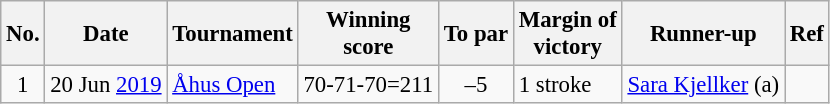<table class="wikitable" style="font-size:95%;">
<tr>
<th>No.</th>
<th>Date</th>
<th>Tournament</th>
<th>Winning<br>score</th>
<th>To par</th>
<th>Margin of<br>victory</th>
<th>Runner-up</th>
<th>Ref</th>
</tr>
<tr>
<td align=center>1</td>
<td align=right>20 Jun <a href='#'>2019</a></td>
<td><a href='#'>Åhus Open</a></td>
<td align=right>70-71-70=211</td>
<td align=center>–5</td>
<td>1 stroke</td>
<td> <a href='#'>Sara Kjellker</a> (a)</td>
<td></td>
</tr>
</table>
